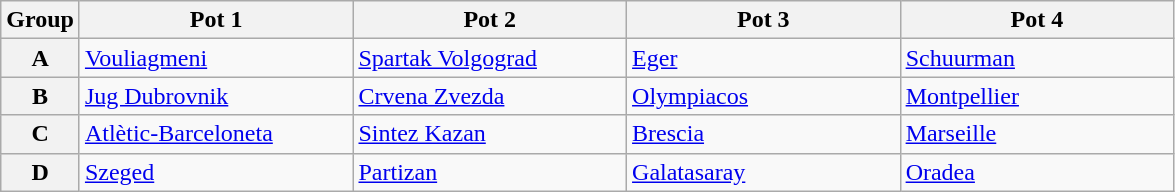<table class="wikitable">
<tr>
<th>Group</th>
<th width=175>Pot 1</th>
<th width=175>Pot 2</th>
<th width=175>Pot 3</th>
<th width=175>Pot 4</th>
</tr>
<tr>
<th>A</th>
<td> <a href='#'>Vouliagmeni</a></td>
<td> <a href='#'>Spartak Volgograd</a></td>
<td> <a href='#'>Eger</a></td>
<td> <a href='#'>Schuurman</a></td>
</tr>
<tr>
<th>B</th>
<td> <a href='#'>Jug Dubrovnik</a></td>
<td> <a href='#'>Crvena Zvezda</a></td>
<td> <a href='#'>Olympiacos</a></td>
<td> <a href='#'>Montpellier</a></td>
</tr>
<tr>
<th>C</th>
<td> <a href='#'>Atlètic-Barceloneta</a></td>
<td> <a href='#'>Sintez Kazan</a></td>
<td> <a href='#'>Brescia</a></td>
<td> <a href='#'>Marseille</a></td>
</tr>
<tr>
<th>D</th>
<td> <a href='#'>Szeged</a></td>
<td> <a href='#'>Partizan</a></td>
<td> <a href='#'>Galatasaray</a></td>
<td> <a href='#'>Oradea</a></td>
</tr>
</table>
